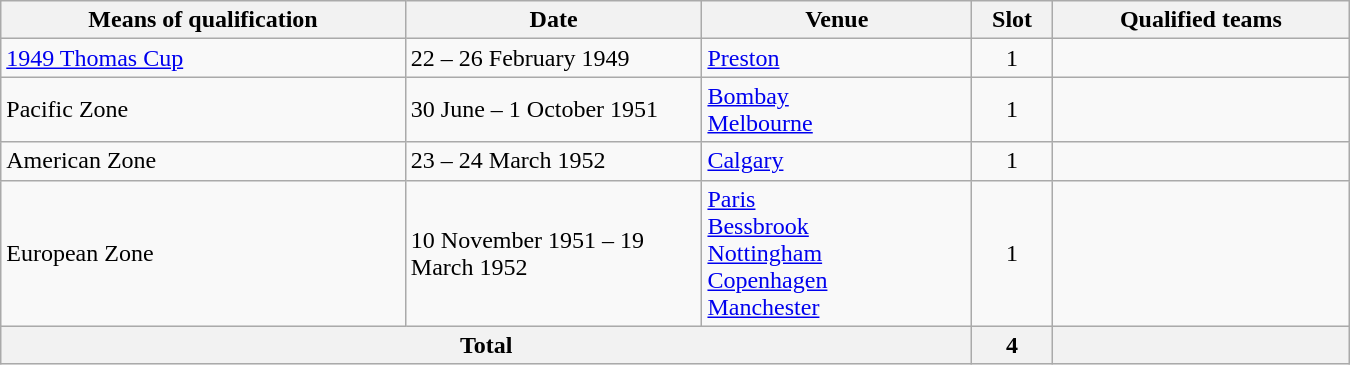<table class="wikitable" width="900">
<tr>
<th width="30%">Means of qualification</th>
<th width="22%">Date</th>
<th width="20%">Venue</th>
<th width="6%">Slot</th>
<th width="22%">Qualified teams</th>
</tr>
<tr>
<td><a href='#'>1949 Thomas Cup</a></td>
<td>22 – 26 February 1949</td>
<td><a href='#'>Preston</a></td>
<td align="center">1</td>
<td></td>
</tr>
<tr>
<td>Pacific Zone</td>
<td>30 June – 1 October 1951</td>
<td><a href='#'>Bombay</a><br><a href='#'>Melbourne</a></td>
<td align="center">1</td>
<td></td>
</tr>
<tr>
<td>American Zone</td>
<td>23 – 24 March 1952</td>
<td><a href='#'>Calgary</a></td>
<td align="center">1</td>
<td></td>
</tr>
<tr>
<td>European Zone</td>
<td>10 November 1951 – 19 March 1952</td>
<td><a href='#'>Paris</a><br><a href='#'>Bessbrook</a><br><a href='#'>Nottingham</a><br><a href='#'>Copenhagen</a><br><a href='#'>Manchester</a></td>
<td align="center">1</td>
<td></td>
</tr>
<tr>
<th colspan="3">Total</th>
<th>4</th>
<th></th>
</tr>
</table>
